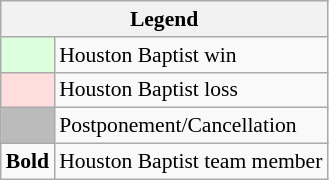<table class="wikitable" style="font-size:90%">
<tr>
<th colspan="2">Legend</th>
</tr>
<tr>
<td bgcolor="#ddffdd"> </td>
<td>Houston Baptist win</td>
</tr>
<tr>
<td bgcolor="#ffdddd"> </td>
<td>Houston Baptist loss</td>
</tr>
<tr>
<td bgcolor="#bbbbbb"> </td>
<td>Postponement/Cancellation</td>
</tr>
<tr>
<td><strong>Bold</strong></td>
<td>Houston Baptist team member</td>
</tr>
</table>
